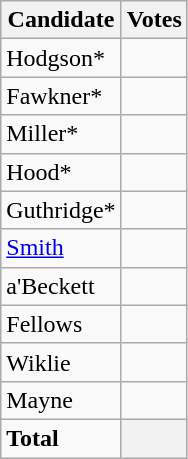<table class="wikitable">
<tr>
<th>Candidate</th>
<th>Votes</th>
</tr>
<tr>
<td>Hodgson*</td>
<td></td>
</tr>
<tr>
<td>Fawkner*</td>
<td></td>
</tr>
<tr>
<td>Miller*</td>
<td></td>
</tr>
<tr>
<td>Hood*</td>
<td></td>
</tr>
<tr>
<td>Guthridge*</td>
<td></td>
</tr>
<tr>
<td><a href='#'>Smith</a></td>
<td></td>
</tr>
<tr>
<td>a'Beckett</td>
<td></td>
</tr>
<tr>
<td>Fellows</td>
<td></td>
</tr>
<tr>
<td>Wiklie</td>
<td></td>
</tr>
<tr>
<td>Mayne</td>
<td></td>
</tr>
<tr>
<td><strong>Total</strong></td>
<th></th>
</tr>
</table>
